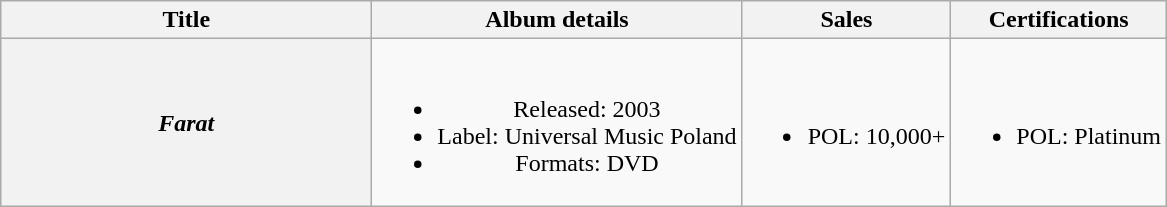<table class="wikitable plainrowheaders" style="text-align:center;">
<tr>
<th scope="col" style="width:15em;">Title</th>
<th scope="col">Album details</th>
<th scope="col">Sales</th>
<th scope="col">Certifications</th>
</tr>
<tr>
<th scope="row"><em>Farat</em></th>
<td><br><ul><li>Released: 2003</li><li>Label: Universal Music Poland</li><li>Formats: DVD</li></ul></td>
<td><br><ul><li>POL: 10,000+</li></ul></td>
<td><br><ul><li>POL: Platinum</li></ul></td>
</tr>
</table>
